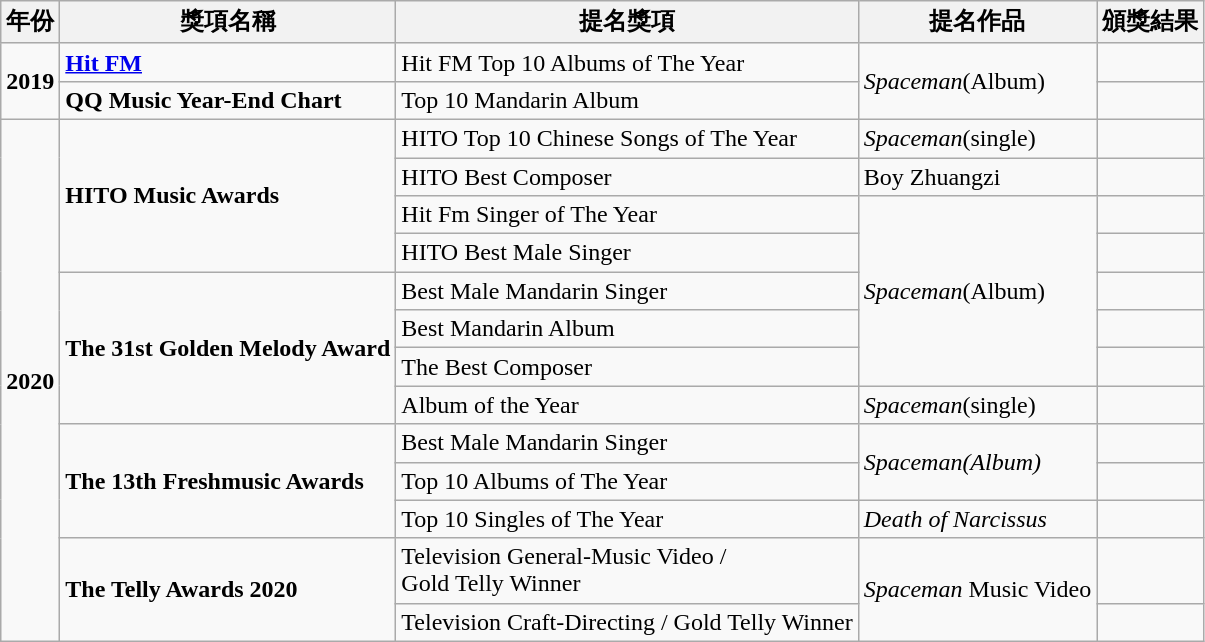<table class="wikitable">
<tr>
<th>年份</th>
<th>獎項名稱</th>
<th>提名獎項</th>
<th>提名作品</th>
<th>頒獎結果</th>
</tr>
<tr>
<td rowspan="2"><strong>2019</strong></td>
<td><strong><a href='#'>Hit FM</a></strong></td>
<td>Hit FM Top 10 Albums of The Year</td>
<td rowspan="2"><em>Spaceman</em>(Album)</td>
<td></td>
</tr>
<tr>
<td><strong>QQ Music Year-End Chart</strong></td>
<td>Top 10 Mandarin Album</td>
<td></td>
</tr>
<tr>
<td rowspan="13"><strong>2020</strong></td>
<td rowspan="4"><strong>HITO Music Awards</strong></td>
<td>HITO Top 10 Chinese Songs of The Year</td>
<td><em>Spaceman</em>(single)</td>
<td></td>
</tr>
<tr>
<td>HITO Best Composer</td>
<td>Boy Zhuangzi</td>
<td></td>
</tr>
<tr>
<td>Hit Fm Singer of The Year</td>
<td rowspan="5"><em>Spaceman</em>(Album)</td>
<td></td>
</tr>
<tr>
<td>HITO Best Male Singer</td>
<td></td>
</tr>
<tr>
<td rowspan="4"><strong>The 31st Golden Melody Award</strong></td>
<td>Best Male Mandarin Singer</td>
<td></td>
</tr>
<tr>
<td>Best Mandarin Album</td>
<td></td>
</tr>
<tr>
<td>The Best Composer</td>
<td></td>
</tr>
<tr>
<td>Album of the Year</td>
<td><em>Spaceman</em>(single)</td>
<td></td>
</tr>
<tr>
<td rowspan="3"><strong>The 13th Freshmusic Awards</strong></td>
<td>Best Male Mandarin Singer</td>
<td rowspan="2"><em>Spaceman(Album)</em></td>
<td></td>
</tr>
<tr>
<td>Top 10 Albums of The Year</td>
<td></td>
</tr>
<tr>
<td>Top 10 Singles of The Year</td>
<td><em>Death of Narcissus</em></td>
<td></td>
</tr>
<tr>
<td rowspan="2"><strong>The Telly Awards 2020</strong></td>
<td>Television General-Music Video /<br>Gold Telly Winner</td>
<td rowspan="2"><em>Spaceman</em> Music Video</td>
<td></td>
</tr>
<tr>
<td>Television Craft-Directing / Gold Telly Winner</td>
<td></td>
</tr>
</table>
